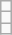<table class="wikitable">
<tr>
<td></td>
</tr>
<tr>
<td></td>
</tr>
<tr>
<td></td>
</tr>
</table>
